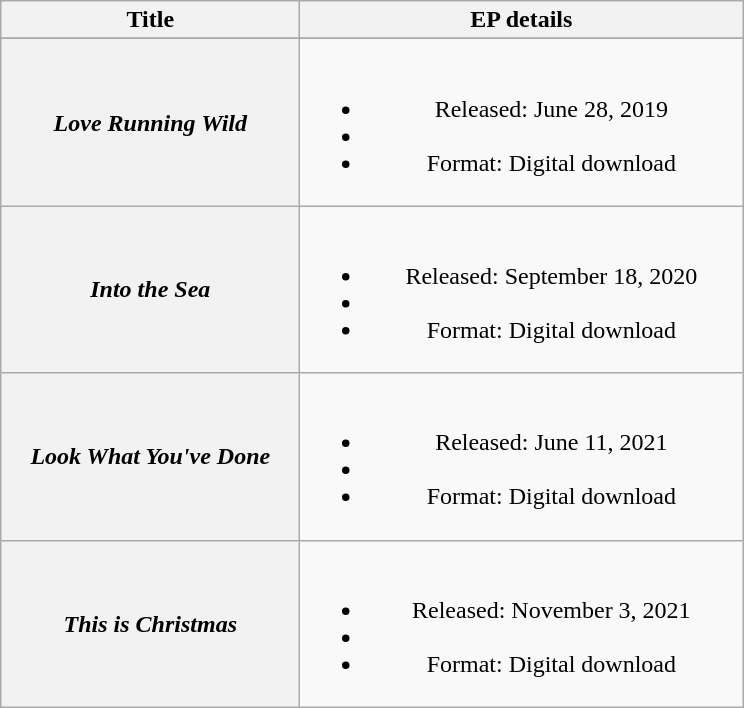<table class="wikitable plainrowheaders" style="text-align:center;">
<tr>
<th scope="col" style="width:12em;">Title</th>
<th scope="col" style="width:18em;">EP details</th>
</tr>
<tr style="font-size:smaller;">
</tr>
<tr>
<th scope="row"><em>Love Running Wild</em></th>
<td><br><ul><li>Released: June 28, 2019</li><li></li><li>Format: Digital download</li></ul></td>
</tr>
<tr>
<th scope="row"><em>Into the Sea</em></th>
<td><br><ul><li>Released: September 18, 2020</li><li></li><li>Format: Digital download</li></ul></td>
</tr>
<tr>
<th scope="row"><em>Look What You've Done</em></th>
<td><br><ul><li>Released: June 11, 2021</li><li></li><li>Format: Digital download</li></ul></td>
</tr>
<tr>
<th scope="row"><em>This is Christmas</em></th>
<td><br><ul><li>Released: November 3, 2021</li><li></li><li>Format: Digital download</li></ul></td>
</tr>
</table>
